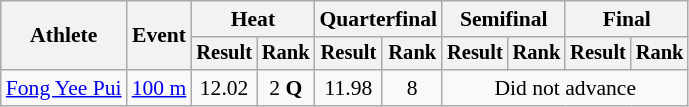<table class="wikitable" style="font-size:90%">
<tr>
<th rowspan="2">Athlete</th>
<th rowspan="2">Event</th>
<th colspan="2">Heat</th>
<th colspan="2">Quarterfinal</th>
<th colspan="2">Semifinal</th>
<th colspan="2">Final</th>
</tr>
<tr style="font-size:95%">
<th>Result</th>
<th>Rank</th>
<th>Result</th>
<th>Rank</th>
<th>Result</th>
<th>Rank</th>
<th>Result</th>
<th>Rank</th>
</tr>
<tr align=center>
<td align=left><a href='#'>Fong Yee Pui</a></td>
<td align=left><a href='#'>100 m</a></td>
<td>12.02</td>
<td>2 <strong>Q</strong></td>
<td>11.98</td>
<td>8</td>
<td colspan=4>Did not advance</td>
</tr>
</table>
